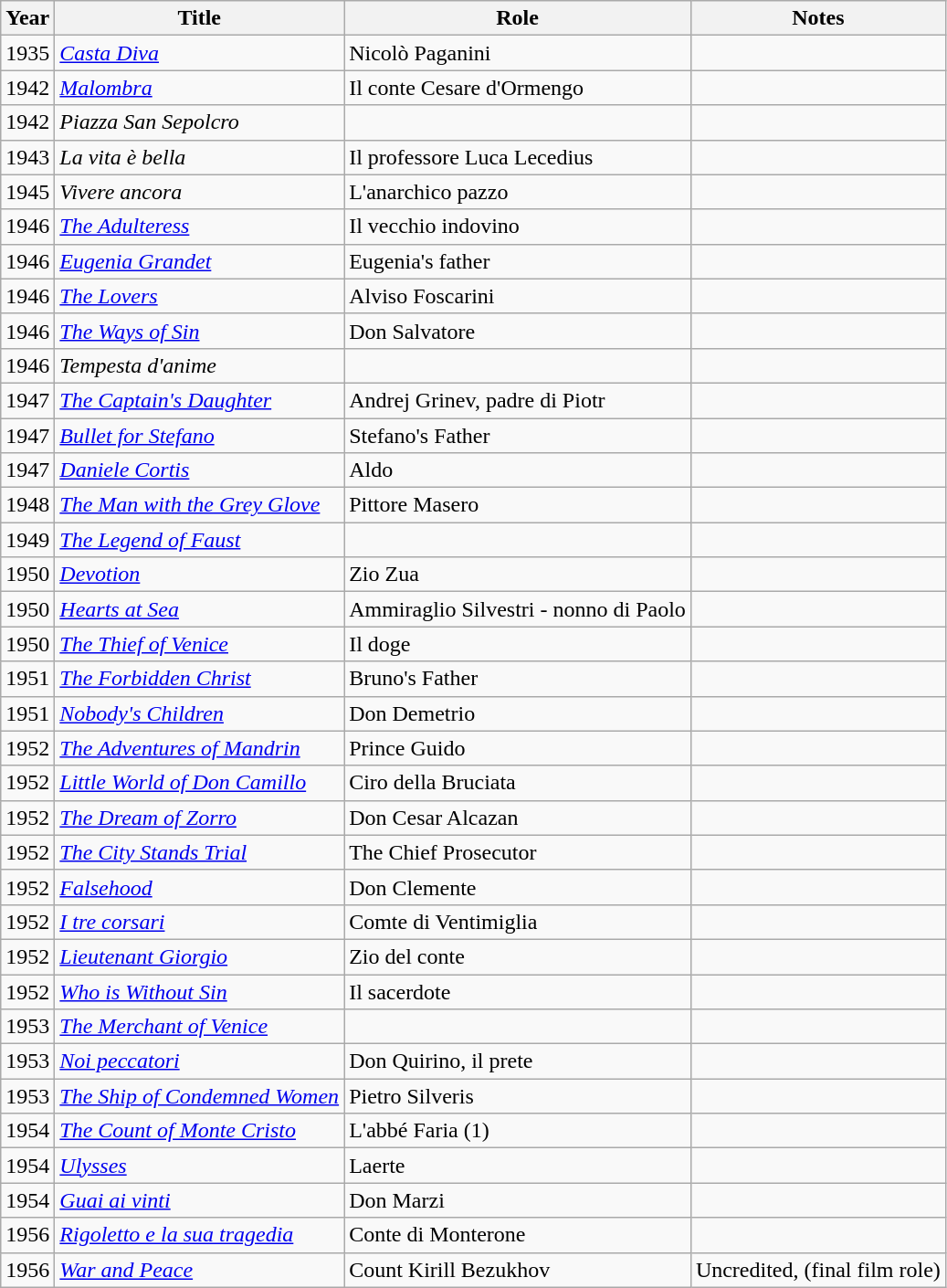<table class="wikitable">
<tr>
<th>Year</th>
<th>Title</th>
<th>Role</th>
<th>Notes</th>
</tr>
<tr>
<td>1935</td>
<td><em><a href='#'>Casta Diva</a></em></td>
<td>Nicolò Paganini</td>
<td></td>
</tr>
<tr>
<td>1942</td>
<td><em><a href='#'>Malombra</a></em></td>
<td>Il conte Cesare d'Ormengo</td>
<td></td>
</tr>
<tr>
<td>1942</td>
<td><em>Piazza San Sepolcro</em></td>
<td></td>
<td></td>
</tr>
<tr>
<td>1943</td>
<td><em>La vita è bella</em></td>
<td>Il professore Luca Lecedius</td>
<td></td>
</tr>
<tr>
<td>1945</td>
<td><em>Vivere ancora</em></td>
<td>L'anarchico pazzo</td>
<td></td>
</tr>
<tr>
<td>1946</td>
<td><em><a href='#'>The Adulteress</a></em></td>
<td>Il vecchio indovino</td>
<td></td>
</tr>
<tr>
<td>1946</td>
<td><em><a href='#'>Eugenia Grandet</a></em></td>
<td>Eugenia's father</td>
<td></td>
</tr>
<tr>
<td>1946</td>
<td><em><a href='#'>The Lovers</a></em></td>
<td>Alviso Foscarini</td>
<td></td>
</tr>
<tr>
<td>1946</td>
<td><em><a href='#'>The Ways of Sin</a></em></td>
<td>Don Salvatore</td>
<td></td>
</tr>
<tr>
<td>1946</td>
<td><em>Tempesta d'anime</em></td>
<td></td>
<td></td>
</tr>
<tr>
<td>1947</td>
<td><em><a href='#'>The Captain's Daughter</a></em></td>
<td>Andrej Grinev, padre di Piotr</td>
<td></td>
</tr>
<tr>
<td>1947</td>
<td><em><a href='#'>Bullet for Stefano</a></em></td>
<td>Stefano's Father</td>
<td></td>
</tr>
<tr>
<td>1947</td>
<td><em><a href='#'>Daniele Cortis</a></em></td>
<td>Aldo</td>
<td></td>
</tr>
<tr>
<td>1948</td>
<td><em><a href='#'>The Man with the Grey Glove</a></em></td>
<td>Pittore Masero</td>
<td></td>
</tr>
<tr>
<td>1949</td>
<td><em><a href='#'>The Legend of Faust</a></em></td>
<td></td>
<td></td>
</tr>
<tr>
<td>1950</td>
<td><em><a href='#'>Devotion</a></em></td>
<td>Zio Zua</td>
<td></td>
</tr>
<tr>
<td>1950</td>
<td><em><a href='#'>Hearts at Sea</a></em></td>
<td>Ammiraglio Silvestri - nonno di Paolo</td>
<td></td>
</tr>
<tr>
<td>1950</td>
<td><em><a href='#'>The Thief of Venice</a></em></td>
<td>Il doge</td>
<td></td>
</tr>
<tr>
<td>1951</td>
<td><em><a href='#'>The Forbidden Christ</a></em></td>
<td>Bruno's Father</td>
<td></td>
</tr>
<tr>
<td>1951</td>
<td><em><a href='#'>Nobody's Children</a></em></td>
<td>Don Demetrio</td>
<td></td>
</tr>
<tr>
<td>1952</td>
<td><em><a href='#'>The Adventures of Mandrin</a></em></td>
<td>Prince Guido</td>
<td></td>
</tr>
<tr>
<td>1952</td>
<td><em><a href='#'>Little World of Don Camillo</a></em></td>
<td>Ciro della Bruciata</td>
<td></td>
</tr>
<tr>
<td>1952</td>
<td><em><a href='#'>The Dream of Zorro</a></em></td>
<td>Don Cesar Alcazan</td>
<td></td>
</tr>
<tr>
<td>1952</td>
<td><em><a href='#'>The City Stands Trial</a></em></td>
<td>The Chief Prosecutor</td>
<td></td>
</tr>
<tr>
<td>1952</td>
<td><em><a href='#'>Falsehood</a></em></td>
<td>Don Clemente</td>
<td></td>
</tr>
<tr>
<td>1952</td>
<td><em><a href='#'>I tre corsari</a></em></td>
<td>Comte di Ventimiglia</td>
<td></td>
</tr>
<tr>
<td>1952</td>
<td><em><a href='#'>Lieutenant Giorgio</a></em></td>
<td>Zio del conte</td>
<td></td>
</tr>
<tr>
<td>1952</td>
<td><em><a href='#'>Who is Without Sin</a></em></td>
<td>Il sacerdote</td>
<td></td>
</tr>
<tr>
<td>1953</td>
<td><em><a href='#'>The Merchant of Venice</a></em></td>
<td></td>
<td></td>
</tr>
<tr>
<td>1953</td>
<td><em><a href='#'>Noi peccatori</a></em></td>
<td>Don Quirino, il prete</td>
<td></td>
</tr>
<tr>
<td>1953</td>
<td><em><a href='#'>The Ship of Condemned Women</a></em></td>
<td>Pietro Silveris</td>
<td></td>
</tr>
<tr>
<td>1954</td>
<td><em><a href='#'>The Count of Monte Cristo</a></em></td>
<td>L'abbé Faria (1)</td>
<td></td>
</tr>
<tr>
<td>1954</td>
<td><em><a href='#'>Ulysses</a></em></td>
<td>Laerte</td>
<td></td>
</tr>
<tr>
<td>1954</td>
<td><em><a href='#'>Guai ai vinti</a></em></td>
<td>Don Marzi</td>
<td></td>
</tr>
<tr>
<td>1956</td>
<td><em><a href='#'>Rigoletto e la sua tragedia</a></em></td>
<td>Conte di Monterone</td>
<td></td>
</tr>
<tr>
<td>1956</td>
<td><em><a href='#'>War and Peace</a></em></td>
<td>Count Kirill Bezukhov</td>
<td>Uncredited, (final film role)</td>
</tr>
</table>
